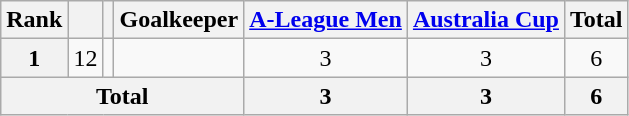<table class="wikitable" style="text-align:center">
<tr>
<th>Rank</th>
<th></th>
<th></th>
<th>Goalkeeper</th>
<th><a href='#'>A-League Men</a></th>
<th><a href='#'>Australia Cup</a></th>
<th>Total</th>
</tr>
<tr>
<th>1</th>
<td>12</td>
<td></td>
<td align="left"></td>
<td>3</td>
<td>3</td>
<td>6</td>
</tr>
<tr>
<th colspan="4">Total</th>
<th>3</th>
<th>3</th>
<th>6</th>
</tr>
</table>
